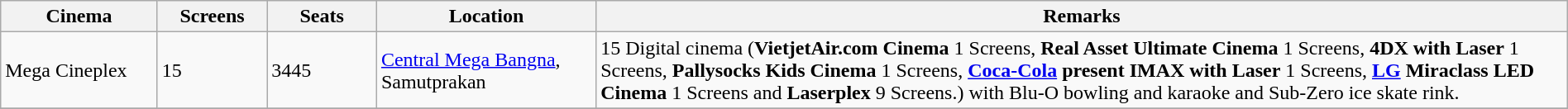<table class="wikitable" width=100%>
<tr>
<th width="10%">Cinema</th>
<th width="7%">Screens</th>
<th width="7%">Seats</th>
<th width="14%">Location</th>
<th width="62%">Remarks</th>
</tr>
<tr>
<td>Mega Cineplex</td>
<td>15</td>
<td>3445</td>
<td><a href='#'>Central Mega Bangna</a>, Samutprakan</td>
<td>15 Digital cinema (<strong>VietjetAir.com Cinema</strong> 1 Screens, <strong>Real Asset Ultimate Cinema</strong> 1 Screens, <strong>4DX with Laser</strong> 1 Screens, <strong>Pallysocks Kids Cinema</strong> 1 Screens, <strong><a href='#'>Coca-Cola</a> present IMAX with Laser</strong> 1 Screens, <strong><a href='#'>LG</a> Miraclass LED Cinema</strong> 1 Screens and <strong>Laserplex</strong> 9 Screens.) with Blu-O bowling and karaoke and Sub-Zero ice skate rink.</td>
</tr>
<tr>
</tr>
</table>
